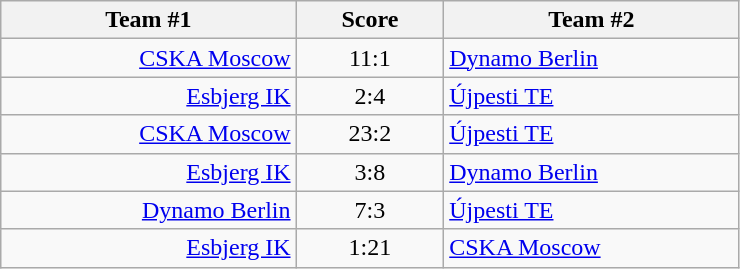<table class="wikitable" style="text-align: center;">
<tr>
<th width=22%>Team #1</th>
<th width=11%>Score</th>
<th width=22%>Team #2</th>
</tr>
<tr>
<td style="text-align: right;"><a href='#'>CSKA Moscow</a> </td>
<td>11:1</td>
<td style="text-align: left;"> <a href='#'>Dynamo Berlin</a></td>
</tr>
<tr>
<td style="text-align: right;"><a href='#'>Esbjerg IK</a> </td>
<td>2:4</td>
<td style="text-align: left;"> <a href='#'>Újpesti TE</a></td>
</tr>
<tr>
<td style="text-align: right;"><a href='#'>CSKA Moscow</a> </td>
<td>23:2</td>
<td style="text-align: left;"> <a href='#'>Újpesti TE</a></td>
</tr>
<tr>
<td style="text-align: right;"><a href='#'>Esbjerg IK</a> </td>
<td>3:8</td>
<td style="text-align: left;"> <a href='#'>Dynamo Berlin</a></td>
</tr>
<tr>
<td style="text-align: right;"><a href='#'>Dynamo Berlin</a> </td>
<td>7:3</td>
<td style="text-align: left;"> <a href='#'>Újpesti TE</a></td>
</tr>
<tr>
<td style="text-align: right;"><a href='#'>Esbjerg IK</a> </td>
<td>1:21</td>
<td style="text-align: left;"> <a href='#'>CSKA Moscow</a></td>
</tr>
</table>
